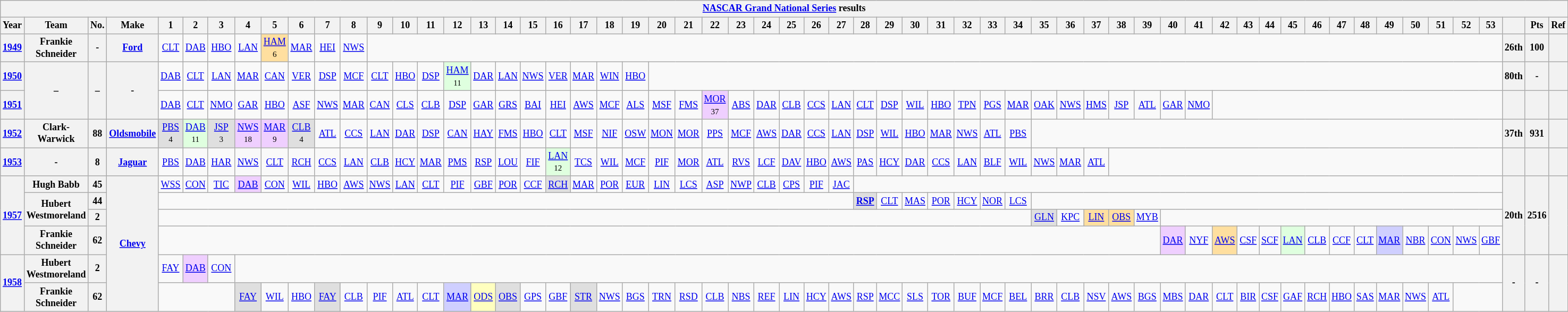<table class="wikitable" style="text-align:center; font-size:75%">
<tr>
<th colspan=69><a href='#'>NASCAR Grand National Series</a> results</th>
</tr>
<tr>
<th>Year</th>
<th>Team</th>
<th>No.</th>
<th>Make</th>
<th>1</th>
<th>2</th>
<th>3</th>
<th>4</th>
<th>5</th>
<th>6</th>
<th>7</th>
<th>8</th>
<th>9</th>
<th>10</th>
<th>11</th>
<th>12</th>
<th>13</th>
<th>14</th>
<th>15</th>
<th>16</th>
<th>17</th>
<th>18</th>
<th>19</th>
<th>20</th>
<th>21</th>
<th>22</th>
<th>23</th>
<th>24</th>
<th>25</th>
<th>26</th>
<th>27</th>
<th>28</th>
<th>29</th>
<th>30</th>
<th>31</th>
<th>32</th>
<th>33</th>
<th>34</th>
<th>35</th>
<th>36</th>
<th>37</th>
<th>38</th>
<th>39</th>
<th>40</th>
<th>41</th>
<th>42</th>
<th>43</th>
<th>44</th>
<th>45</th>
<th>46</th>
<th>47</th>
<th>48</th>
<th>49</th>
<th>50</th>
<th>51</th>
<th>52</th>
<th>53</th>
<th></th>
<th>Pts</th>
<th>Ref</th>
</tr>
<tr>
<th><a href='#'>1949</a></th>
<th>Frankie Schneider</th>
<th>-</th>
<th><a href='#'>Ford</a></th>
<td><a href='#'>CLT</a></td>
<td><a href='#'>DAB</a></td>
<td><a href='#'>HBO</a></td>
<td><a href='#'>LAN</a></td>
<td style="background:#FFDF9F;"><a href='#'>HAM</a><br><small>6</small></td>
<td><a href='#'>MAR</a></td>
<td><a href='#'>HEI</a></td>
<td><a href='#'>NWS</a></td>
<td colspan=45></td>
<th>26th</th>
<th>100</th>
<th></th>
</tr>
<tr>
<th><a href='#'>1950</a></th>
<th rowspan=2>–</th>
<th rowspan=2>–</th>
<th rowspan=2>-</th>
<td><a href='#'>DAB</a></td>
<td><a href='#'>CLT</a></td>
<td><a href='#'>LAN</a></td>
<td><a href='#'>MAR</a></td>
<td><a href='#'>CAN</a></td>
<td><a href='#'>VER</a></td>
<td><a href='#'>DSP</a></td>
<td><a href='#'>MCF</a></td>
<td><a href='#'>CLT</a></td>
<td><a href='#'>HBO</a></td>
<td><a href='#'>DSP</a></td>
<td style="background:#DFFFDF;"><a href='#'>HAM</a><br><small>11</small></td>
<td><a href='#'>DAR</a></td>
<td><a href='#'>LAN</a></td>
<td><a href='#'>NWS</a></td>
<td><a href='#'>VER</a></td>
<td><a href='#'>MAR</a></td>
<td><a href='#'>WIN</a></td>
<td><a href='#'>HBO</a></td>
<td colspan=34></td>
<th>80th</th>
<th>-</th>
<th></th>
</tr>
<tr>
<th><a href='#'>1951</a></th>
<td><a href='#'>DAB</a></td>
<td><a href='#'>CLT</a></td>
<td><a href='#'>NMO</a></td>
<td><a href='#'>GAR</a></td>
<td><a href='#'>HBO</a></td>
<td><a href='#'>ASF</a></td>
<td><a href='#'>NWS</a></td>
<td><a href='#'>MAR</a></td>
<td><a href='#'>CAN</a></td>
<td><a href='#'>CLS</a></td>
<td><a href='#'>CLB</a></td>
<td><a href='#'>DSP</a></td>
<td><a href='#'>GAR</a></td>
<td><a href='#'>GRS</a></td>
<td><a href='#'>BAI</a></td>
<td><a href='#'>HEI</a></td>
<td><a href='#'>AWS</a></td>
<td><a href='#'>MCF</a></td>
<td><a href='#'>ALS</a></td>
<td><a href='#'>MSF</a></td>
<td><a href='#'>FMS</a></td>
<td style="background:#EFCFFF;"><a href='#'>MOR</a><br><small>37</small></td>
<td><a href='#'>ABS</a></td>
<td><a href='#'>DAR</a></td>
<td><a href='#'>CLB</a></td>
<td><a href='#'>CCS</a></td>
<td><a href='#'>LAN</a></td>
<td><a href='#'>CLT</a></td>
<td><a href='#'>DSP</a></td>
<td><a href='#'>WIL</a></td>
<td><a href='#'>HBO</a></td>
<td><a href='#'>TPN</a></td>
<td><a href='#'>PGS</a></td>
<td><a href='#'>MAR</a></td>
<td><a href='#'>OAK</a></td>
<td><a href='#'>NWS</a></td>
<td><a href='#'>HMS</a></td>
<td><a href='#'>JSP</a></td>
<td><a href='#'>ATL</a></td>
<td><a href='#'>GAR</a></td>
<td><a href='#'>NMO</a></td>
<td colspan=12></td>
<th></th>
<th></th>
<th></th>
</tr>
<tr>
<th><a href='#'>1952</a></th>
<th>Clark-Warwick</th>
<th>88</th>
<th><a href='#'>Oldsmobile</a></th>
<td style="background:#DFDFDF;"><a href='#'>PBS</a><br><small>4</small></td>
<td style="background:#DFFFDF;"><a href='#'>DAB</a><br><small>11</small></td>
<td style="background:#DFDFDF;"><a href='#'>JSP</a><br><small>3</small></td>
<td style="background:#EFCFFF;"><a href='#'>NWS</a><br><small>18</small></td>
<td style="background:#EFCFFF;"><a href='#'>MAR</a><br><small>9</small></td>
<td style="background:#DFDFDF;"><a href='#'>CLB</a><br><small>4</small></td>
<td><a href='#'>ATL</a></td>
<td><a href='#'>CCS</a></td>
<td><a href='#'>LAN</a></td>
<td><a href='#'>DAR</a></td>
<td><a href='#'>DSP</a></td>
<td><a href='#'>CAN</a></td>
<td><a href='#'>HAY</a></td>
<td><a href='#'>FMS</a></td>
<td><a href='#'>HBO</a></td>
<td><a href='#'>CLT</a></td>
<td><a href='#'>MSF</a></td>
<td><a href='#'>NIF</a></td>
<td><a href='#'>OSW</a></td>
<td><a href='#'>MON</a></td>
<td><a href='#'>MOR</a></td>
<td><a href='#'>PPS</a></td>
<td><a href='#'>MCF</a></td>
<td><a href='#'>AWS</a></td>
<td><a href='#'>DAR</a></td>
<td><a href='#'>CCS</a></td>
<td><a href='#'>LAN</a></td>
<td><a href='#'>DSP</a></td>
<td><a href='#'>WIL</a></td>
<td><a href='#'>HBO</a></td>
<td><a href='#'>MAR</a></td>
<td><a href='#'>NWS</a></td>
<td><a href='#'>ATL</a></td>
<td><a href='#'>PBS</a></td>
<td colspan=19></td>
<th>37th</th>
<th>931</th>
<th></th>
</tr>
<tr>
<th><a href='#'>1953</a></th>
<th>-</th>
<th>8</th>
<th><a href='#'>Jaguar</a></th>
<td><a href='#'>PBS</a></td>
<td><a href='#'>DAB</a></td>
<td><a href='#'>HAR</a></td>
<td><a href='#'>NWS</a></td>
<td><a href='#'>CLT</a></td>
<td><a href='#'>RCH</a></td>
<td><a href='#'>CCS</a></td>
<td><a href='#'>LAN</a></td>
<td><a href='#'>CLB</a></td>
<td><a href='#'>HCY</a></td>
<td><a href='#'>MAR</a></td>
<td><a href='#'>PMS</a></td>
<td><a href='#'>RSP</a></td>
<td><a href='#'>LOU</a></td>
<td><a href='#'>FIF</a></td>
<td style="background:#DFFFDF;"><a href='#'>LAN</a><br><small>12</small></td>
<td><a href='#'>TCS</a></td>
<td><a href='#'>WIL</a></td>
<td><a href='#'>MCF</a></td>
<td><a href='#'>PIF</a></td>
<td><a href='#'>MOR</a></td>
<td><a href='#'>ATL</a></td>
<td><a href='#'>RVS</a></td>
<td><a href='#'>LCF</a></td>
<td><a href='#'>DAV</a></td>
<td><a href='#'>HBO</a></td>
<td><a href='#'>AWS</a></td>
<td><a href='#'>PAS</a></td>
<td><a href='#'>HCY</a></td>
<td><a href='#'>DAR</a></td>
<td><a href='#'>CCS</a></td>
<td><a href='#'>LAN</a></td>
<td><a href='#'>BLF</a></td>
<td><a href='#'>WIL</a></td>
<td><a href='#'>NWS</a></td>
<td><a href='#'>MAR</a></td>
<td><a href='#'>ATL</a></td>
<td colspan=16></td>
<th></th>
<th></th>
<th></th>
</tr>
<tr>
<th rowspan=4><a href='#'>1957</a></th>
<th>Hugh Babb</th>
<th>45</th>
<th rowspan=6><a href='#'>Chevy</a></th>
<td><a href='#'>WSS</a></td>
<td><a href='#'>CON</a></td>
<td><a href='#'>TIC</a></td>
<td style="background:#EFCFFF;"><a href='#'>DAB</a><br></td>
<td><a href='#'>CON</a></td>
<td><a href='#'>WIL</a></td>
<td><a href='#'>HBO</a></td>
<td><a href='#'>AWS</a></td>
<td><a href='#'>NWS</a></td>
<td><a href='#'>LAN</a></td>
<td><a href='#'>CLT</a></td>
<td><a href='#'>PIF</a></td>
<td><a href='#'>GBF</a></td>
<td><a href='#'>POR</a></td>
<td><a href='#'>CCF</a></td>
<td style="background:#DFDFDF;"><a href='#'>RCH</a><br></td>
<td><a href='#'>MAR</a></td>
<td><a href='#'>POR</a></td>
<td><a href='#'>EUR</a></td>
<td><a href='#'>LIN</a></td>
<td><a href='#'>LCS</a></td>
<td><a href='#'>ASP</a></td>
<td><a href='#'>NWP</a></td>
<td><a href='#'>CLB</a></td>
<td><a href='#'>CPS</a></td>
<td><a href='#'>PIF</a></td>
<td><a href='#'>JAC</a></td>
<td colspan=26></td>
<th rowspan=4>20th</th>
<th rowspan=4>2516</th>
<th rowspan=4></th>
</tr>
<tr>
<th rowspan=2>Hubert Westmoreland</th>
<th>44</th>
<td colspan=27></td>
<td style="background:#DFDFDF;"><strong> <a href='#'>RSP</a> </strong><br></td>
<td><a href='#'>CLT</a></td>
<td><a href='#'>MAS</a></td>
<td><a href='#'>POR</a></td>
<td><a href='#'>HCY</a></td>
<td><a href='#'>NOR</a></td>
<td><a href='#'>LCS</a></td>
<td colspan=19></td>
</tr>
<tr>
<th>2</th>
<td colspan=34></td>
<td style="background:#DFDFDF;"><a href='#'>GLN</a> <br></td>
<td><a href='#'>KPC</a></td>
<td style="background:#FFDF9F;"><a href='#'>LIN</a> <br></td>
<td style="background:#FFDF9F;"><a href='#'>OBS</a> <br></td>
<td><a href='#'>MYB</a></td>
<td colspan=14></td>
</tr>
<tr>
<th>Frankie Schneider</th>
<th>62</th>
<td colspan=39></td>
<td style="background:#EFCFFF;"><a href='#'>DAR</a> <br></td>
<td><a href='#'>NYF</a></td>
<td style="background:#FFDF9F;"><a href='#'>AWS</a> <br></td>
<td><a href='#'>CSF</a></td>
<td><a href='#'>SCF</a></td>
<td style="background:#DFFFDF;"><a href='#'>LAN</a> <br></td>
<td><a href='#'>CLB</a></td>
<td><a href='#'>CCF</a></td>
<td><a href='#'>CLT</a></td>
<td style="background:#CFCFFF;"><a href='#'>MAR</a> <br></td>
<td><a href='#'>NBR</a></td>
<td><a href='#'>CON</a></td>
<td><a href='#'>NWS</a></td>
<td><a href='#'>GBF</a></td>
</tr>
<tr>
<th rowspan=2><a href='#'>1958</a></th>
<th>Hubert Westmoreland</th>
<th>2</th>
<td><a href='#'>FAY</a></td>
<td style="background:#EFCFFF;"><a href='#'>DAB</a><br></td>
<td><a href='#'>CON</a></td>
<td colspan=50></td>
<th rowspan=2>-</th>
<th rowspan=2>-</th>
<th rowspan=2></th>
</tr>
<tr>
<th>Frankie Schneider</th>
<th>62</th>
<td colspan=3></td>
<td style="background:#DFDFDF;"><a href='#'>FAY</a> <br></td>
<td><a href='#'>WIL</a></td>
<td><a href='#'>HBO</a></td>
<td style="background:#DFDFDF;"><a href='#'>FAY</a> <br></td>
<td><a href='#'>CLB</a></td>
<td><a href='#'>PIF</a></td>
<td><a href='#'>ATL</a></td>
<td><a href='#'>CLT</a></td>
<td style="background:#CFCFFF;"><a href='#'>MAR</a><br></td>
<td style="background:#FFFFBF;"><a href='#'>ODS</a><br></td>
<td style="background:#DFDFDF;"><a href='#'>OBS</a><br></td>
<td><a href='#'>GPS</a></td>
<td><a href='#'>GBF</a></td>
<td style="background:#DFDFDF;"><a href='#'>STR</a><br></td>
<td><a href='#'>NWS</a></td>
<td><a href='#'>BGS</a></td>
<td><a href='#'>TRN</a></td>
<td><a href='#'>RSD</a></td>
<td><a href='#'>CLB</a></td>
<td><a href='#'>NBS</a></td>
<td><a href='#'>REF</a></td>
<td><a href='#'>LIN</a></td>
<td><a href='#'>HCY</a></td>
<td><a href='#'>AWS</a></td>
<td><a href='#'>RSP</a></td>
<td><a href='#'>MCC</a></td>
<td><a href='#'>SLS</a></td>
<td><a href='#'>TOR</a></td>
<td><a href='#'>BUF</a></td>
<td><a href='#'>MCF</a></td>
<td><a href='#'>BEL</a></td>
<td><a href='#'>BRR</a></td>
<td><a href='#'>CLB</a></td>
<td><a href='#'>NSV</a></td>
<td><a href='#'>AWS</a></td>
<td><a href='#'>BGS</a></td>
<td><a href='#'>MBS</a></td>
<td><a href='#'>DAR</a></td>
<td><a href='#'>CLT</a></td>
<td><a href='#'>BIR</a></td>
<td><a href='#'>CSF</a></td>
<td><a href='#'>GAF</a></td>
<td><a href='#'>RCH</a></td>
<td><a href='#'>HBO</a></td>
<td><a href='#'>SAS</a></td>
<td><a href='#'>MAR</a></td>
<td><a href='#'>NWS</a></td>
<td><a href='#'>ATL</a></td>
<td colspan=2></td>
</tr>
</table>
